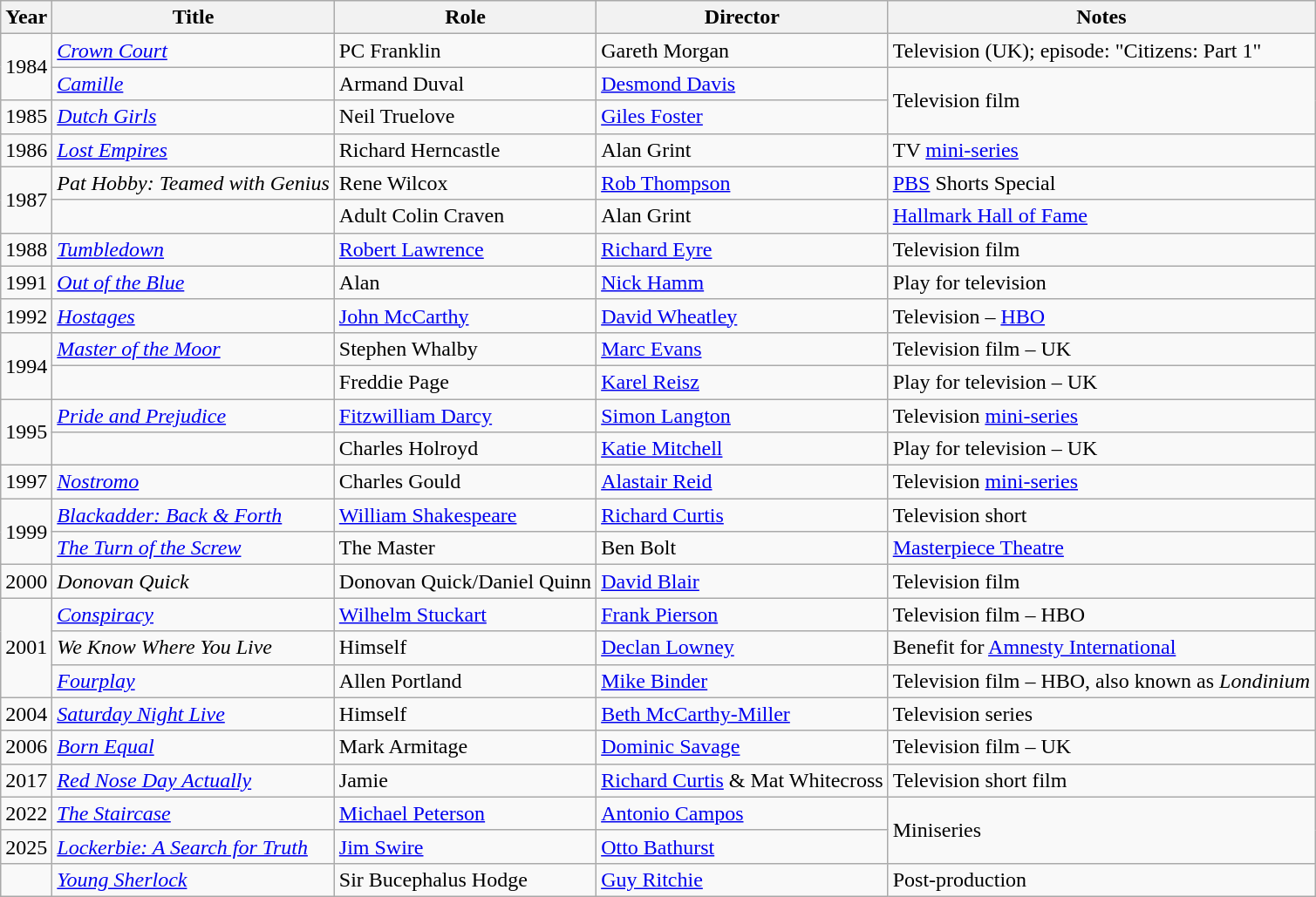<table class="wikitable sortable unsortable">
<tr>
<th>Year</th>
<th>Title</th>
<th>Role</th>
<th>Director</th>
<th class="unsortable">Notes</th>
</tr>
<tr>
<td rowspan="2">1984</td>
<td><em><a href='#'>Crown Court</a></em></td>
<td>PC Franklin</td>
<td>Gareth Morgan</td>
<td>Television (UK); episode: "Citizens: Part 1"</td>
</tr>
<tr>
<td><em><a href='#'>Camille</a></em></td>
<td>Armand Duval</td>
<td><a href='#'>Desmond Davis</a></td>
<td rowspan="2">Television film</td>
</tr>
<tr>
<td>1985</td>
<td><em><a href='#'>Dutch Girls</a></em></td>
<td>Neil Truelove</td>
<td><a href='#'>Giles Foster</a></td>
</tr>
<tr>
<td>1986</td>
<td><em><a href='#'>Lost Empires</a></em></td>
<td>Richard Herncastle</td>
<td>Alan Grint</td>
<td>TV <a href='#'>mini-series</a></td>
</tr>
<tr>
<td rowspan="2">1987</td>
<td><em>Pat Hobby: Teamed with Genius</em></td>
<td>Rene Wilcox</td>
<td><a href='#'>Rob Thompson</a></td>
<td><a href='#'>PBS</a> Shorts Special</td>
</tr>
<tr>
<td><em></em></td>
<td>Adult Colin Craven</td>
<td>Alan Grint</td>
<td><a href='#'>Hallmark Hall of Fame</a></td>
</tr>
<tr>
<td>1988</td>
<td><em><a href='#'>Tumbledown</a></em></td>
<td><a href='#'>Robert Lawrence</a></td>
<td><a href='#'>Richard Eyre</a></td>
<td>Television film</td>
</tr>
<tr>
<td>1991</td>
<td><em><a href='#'>Out of the Blue</a></em></td>
<td>Alan</td>
<td><a href='#'>Nick Hamm</a></td>
<td>Play for television</td>
</tr>
<tr>
<td>1992</td>
<td><em><a href='#'>Hostages</a></em></td>
<td><a href='#'>John McCarthy</a></td>
<td><a href='#'>David Wheatley</a></td>
<td>Television – <a href='#'>HBO</a></td>
</tr>
<tr>
<td rowspan="2">1994</td>
<td><em><a href='#'>Master of the Moor</a></em></td>
<td>Stephen Whalby</td>
<td><a href='#'>Marc Evans</a></td>
<td>Television film – UK</td>
</tr>
<tr>
<td><em></em></td>
<td>Freddie Page</td>
<td><a href='#'>Karel Reisz</a></td>
<td>Play for television – UK</td>
</tr>
<tr>
<td rowspan="2">1995</td>
<td><em><a href='#'>Pride and Prejudice</a></em></td>
<td><a href='#'>Fitzwilliam Darcy</a></td>
<td><a href='#'>Simon Langton</a></td>
<td>Television <a href='#'>mini-series</a></td>
</tr>
<tr>
<td><em></em></td>
<td>Charles Holroyd</td>
<td><a href='#'>Katie Mitchell</a></td>
<td>Play for television – UK</td>
</tr>
<tr>
<td>1997</td>
<td><em><a href='#'>Nostromo</a></em></td>
<td>Charles Gould</td>
<td><a href='#'>Alastair Reid</a></td>
<td>Television <a href='#'>mini-series</a></td>
</tr>
<tr>
<td rowspan="2">1999</td>
<td><em><a href='#'>Blackadder: Back & Forth</a></em></td>
<td><a href='#'>William Shakespeare</a></td>
<td><a href='#'>Richard Curtis</a></td>
<td>Television short</td>
</tr>
<tr>
<td><em><a href='#'>The Turn of the Screw</a></em></td>
<td>The Master</td>
<td>Ben Bolt</td>
<td><a href='#'>Masterpiece Theatre</a></td>
</tr>
<tr>
<td>2000</td>
<td><em>Donovan Quick</em></td>
<td>Donovan Quick/Daniel Quinn</td>
<td><a href='#'>David Blair</a></td>
<td>Television film</td>
</tr>
<tr>
<td rowspan="3">2001</td>
<td><em><a href='#'>Conspiracy</a></em></td>
<td><a href='#'>Wilhelm Stuckart</a></td>
<td><a href='#'>Frank Pierson</a></td>
<td>Television film – HBO</td>
</tr>
<tr>
<td><em>We Know Where You Live</em></td>
<td>Himself</td>
<td><a href='#'>Declan Lowney</a></td>
<td>Benefit for <a href='#'>Amnesty International</a></td>
</tr>
<tr>
<td><em><a href='#'>Fourplay</a></em></td>
<td>Allen Portland</td>
<td><a href='#'>Mike Binder</a></td>
<td>Television film – HBO, also known as <em>Londinium</em></td>
</tr>
<tr>
<td>2004</td>
<td><em><a href='#'>Saturday Night Live</a></em></td>
<td>Himself</td>
<td><a href='#'>Beth McCarthy-Miller</a></td>
<td>Television series</td>
</tr>
<tr>
<td>2006</td>
<td><em><a href='#'>Born Equal</a></em></td>
<td>Mark Armitage</td>
<td><a href='#'>Dominic Savage</a></td>
<td>Television film  – UK</td>
</tr>
<tr>
<td>2017</td>
<td><em><a href='#'>Red Nose Day Actually</a></em></td>
<td>Jamie</td>
<td><a href='#'>Richard Curtis</a> & Mat Whitecross</td>
<td>Television short film</td>
</tr>
<tr>
<td>2022</td>
<td><em><a href='#'>The Staircase</a></em></td>
<td><a href='#'>Michael Peterson</a></td>
<td><a href='#'>Antonio Campos</a></td>
<td rowspan="2">Miniseries</td>
</tr>
<tr>
<td>2025</td>
<td><em><a href='#'>Lockerbie: A Search for Truth</a></em></td>
<td><a href='#'>Jim Swire</a></td>
<td><a href='#'>Otto Bathurst</a></td>
</tr>
<tr>
<td></td>
<td><em><a href='#'>Young Sherlock</a></em></td>
<td>Sir Bucephalus Hodge</td>
<td><a href='#'>Guy Ritchie</a></td>
<td>Post-production</td>
</tr>
</table>
